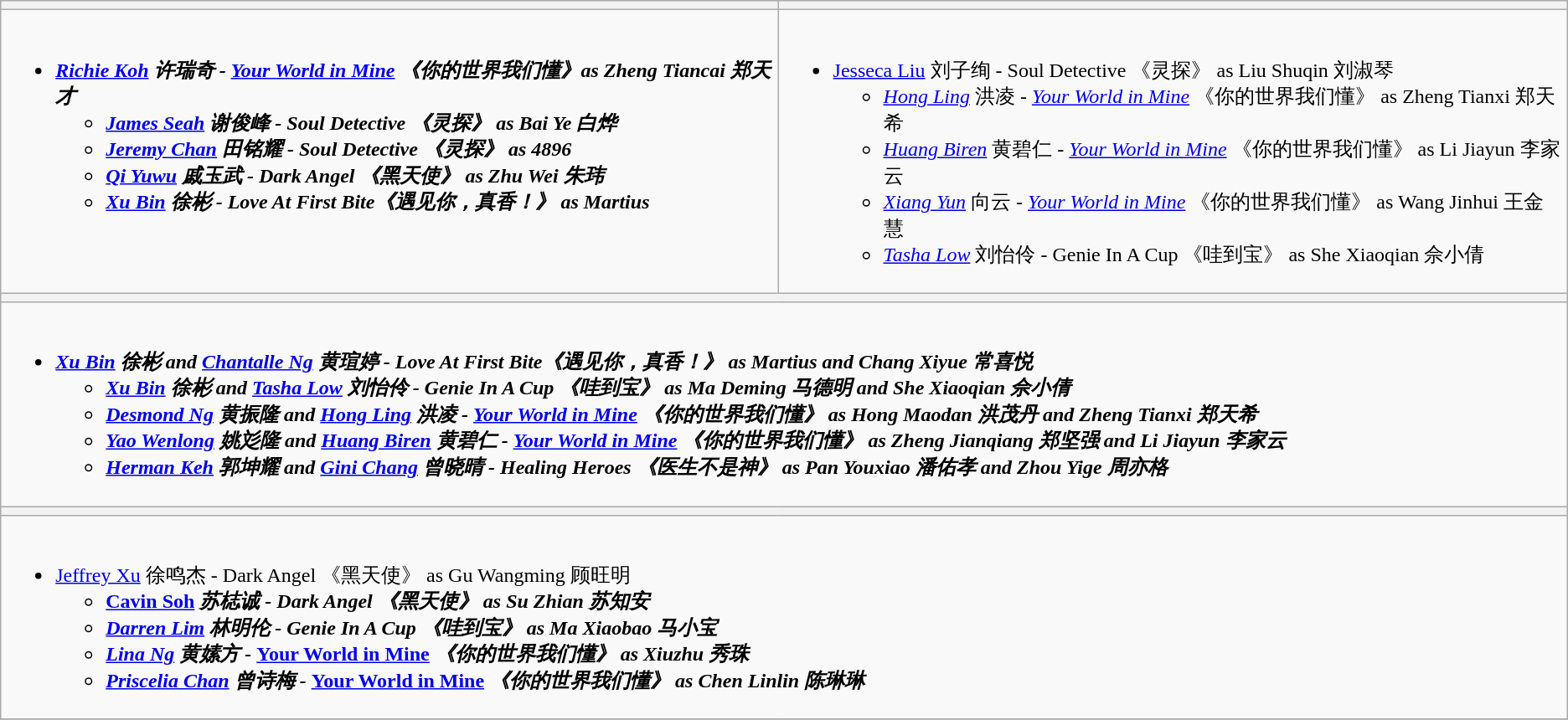<table class=wikitable style="width=100%">
<tr>
<th style="width=50%" style="background-color:#451c2e; font-weight:bold; text-align:center;"></th>
<th style="width=50%" style="background-color:#451c2e; font-weight:bold; text-align:center;"></th>
</tr>
<tr>
<td valign="top"><br><ul><li><strong><em><a href='#'>Richie Koh</a><em> 许瑞奇 - </em><a href='#'>Your World in Mine</a><em> 《你的世界我们懂》as Zheng Tiancai 郑天才<strong><ul><li></em><a href='#'>James Seah</a><em> 谢俊峰 - Soul Detective 《灵探》 as Bai Ye 白烨</li><li></em><a href='#'>Jeremy Chan</a><em> 田铭耀 - Soul Detective 《灵探》 as 4896</li><li></em><a href='#'>Qi Yuwu</a><em> 戚玉武 - Dark Angel 《黑天使》 as Zhu Wei 朱玮</li><li></em><a href='#'>Xu Bin</a><em> 徐彬 - Love At First Bite《遇见你，真香！》 as Martius</li></ul></li></ul></td>
<td valign="top"><br><ul><li></em></strong><a href='#'>Jesseca Liu</a></em> 刘子绚 - Soul Detective 《灵探》 as Liu Shuqin 刘淑琴</strong><ul><li><em><a href='#'>Hong Ling</a></em> 洪凌 - <em><a href='#'>Your World in Mine</a></em> 《你的世界我们懂》 as Zheng Tianxi 郑天希</li><li><em><a href='#'>Huang Biren</a></em> 黄碧仁 - <em><a href='#'>Your World in Mine</a></em> 《你的世界我们懂》 as Li Jiayun 李家云</li><li><em><a href='#'>Xiang Yun</a></em> 向云 - <em><a href='#'>Your World in Mine</a></em> 《你的世界我们懂》 as Wang Jinhui 王金慧</li><li><em><a href='#'>Tasha Low</a></em> 刘怡伶  - Genie In A Cup 《哇到宝》 as She Xiaoqian 佘小倩</li></ul></li></ul></td>
</tr>
<tr>
<th scope="col" colspan="2" style="width=50%" style="background-color:#451c2e; font-weight:bold; text-align:center;"></th>
</tr>
<tr>
<td valign="top" colspan="2"><br><ul><li><strong><em><a href='#'>Xu Bin</a><em> 徐彬 </em>and <a href='#'>Chantalle Ng</a><em> 黄瑄婷 - Love At First Bite《遇见你，真香！》 as Martius and Chang Xiyue 常喜悦<strong><ul><li></em><a href='#'>Xu Bin</a><em> 徐彬 </em>and <a href='#'>Tasha Low</a> <em>刘怡伶 - Genie In A Cup 《哇到宝》 as Ma Deming 马德明 and She Xiaoqian 佘小倩</li><li></em><a href='#'>Desmond Ng</a> <em>黄振隆 </em>and <a href='#'>Hong Ling</a><em> 洪凌 - </em><a href='#'>Your World in Mine</a><em> 《你的世界我们懂》 as Hong Maodan 洪茂丹 and Zheng Tianxi 郑天希</li><li></em><a href='#'>Yao Wenlong</a> <em>姚彣隆 </em>and <a href='#'>Huang Biren</a><em> 黄碧仁 - </em><a href='#'>Your World in Mine</a><em> 《你的世界我们懂》 as Zheng Jianqiang 郑坚强 and Li Jiayun 李家云</li><li></em><a href='#'>Herman Keh</a><em> 郭坤耀 </em>and <a href='#'>Gini Chang</a><em> 曾晓晴 - Healing Heroes 《医生不是神》 as Pan Youxiao 潘佑孝 and Zhou Yige 周亦格</li></ul></li></ul></td>
</tr>
<tr>
<th scope="col" colspan="2" style="width=50%" style="background-color:#451c2e; font-weight:bold; text-align:center;"></th>
</tr>
<tr>
<td valign="top" colspan="2"><br><ul><li></strong><a href='#'>Jeffrey Xu</a> 徐鸣杰 - Dark Angel 《黑天使》 as Gu Wangming 顾旺明<strong><ul><li></em><a href='#'>Cavin Soh</a><em> 苏梽诚 - Dark Angel 《黑天使》 as Su Zhian 苏知安</li><li><a href='#'>Darren Lim</a> 林明伦 - Genie In A Cup 《哇到宝》 as Ma Xiaobao 马小宝</li><li><a href='#'>Lina Ng</a> 黄嫊方 - </em><a href='#'>Your World in Mine</a><em> 《你的世界我们懂》 as Xiuzhu 秀珠</li><li><a href='#'>Priscelia Chan</a> 曾诗梅 - </em><a href='#'>Your World in Mine</a><em> 《你的世界我们懂》 as Chen Linlin 陈琳琳</li></ul></li></ul></td>
</tr>
<tr>
</tr>
</table>
